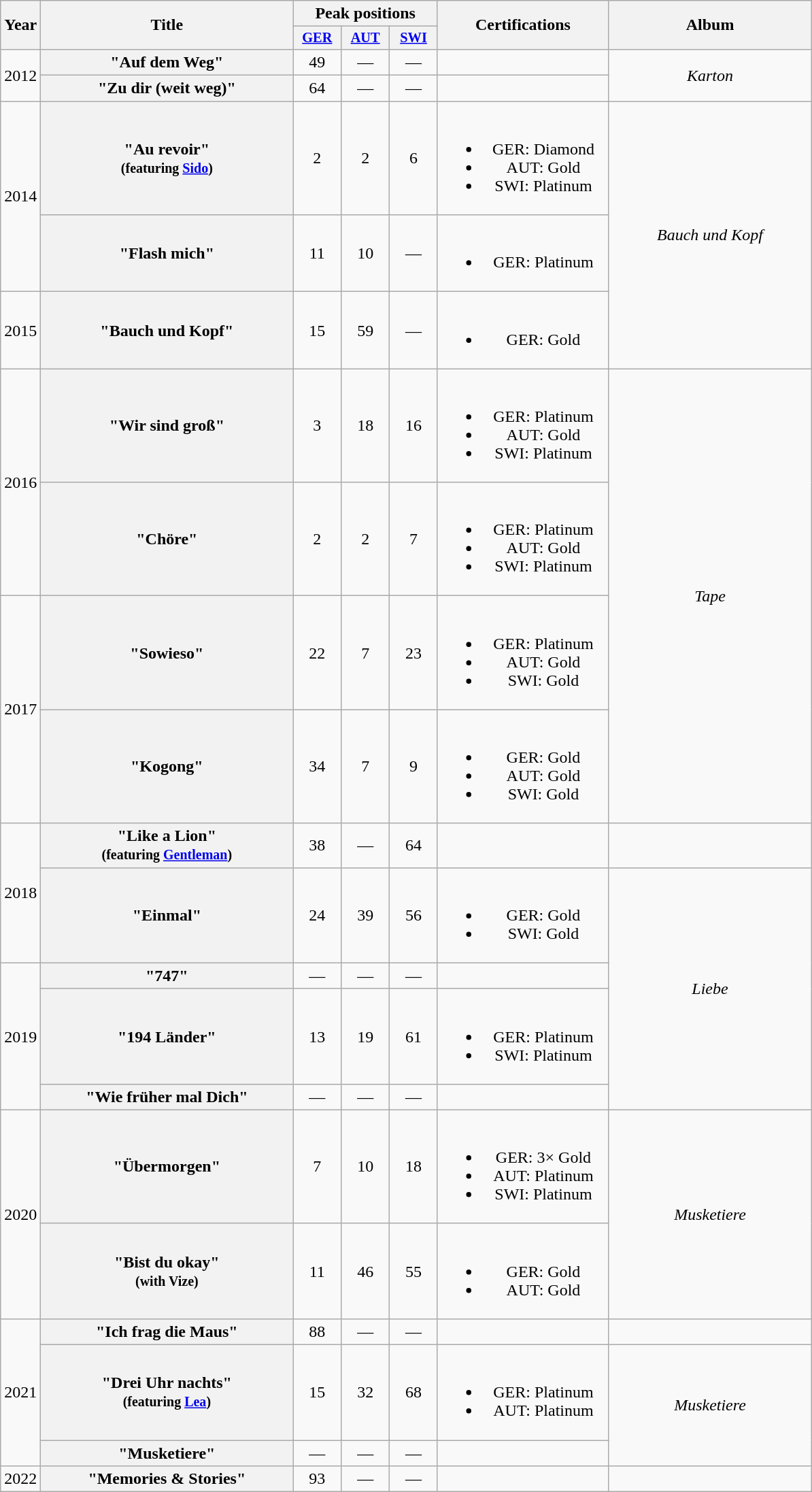<table class="wikitable plainrowheaders" style="text-align:center;">
<tr>
<th scope="col" rowspan="2" style="width:2em;">Year</th>
<th scope="col" rowspan="2" style="width:15em;">Title</th>
<th scope="col" colspan="3">Peak positions</th>
<th scope="col" rowspan="2" style="width:10em;">Certifications</th>
<th scope="col" rowspan="2" style="width:12em;">Album</th>
</tr>
<tr>
<th scope="col" style="width:3em;font-size:85%;"><a href='#'>GER</a><br></th>
<th scope="col" style="width:3em;font-size:85%;"><a href='#'>AUT</a><br></th>
<th scope="col" style="width:3em;font-size:85%;"><a href='#'>SWI</a><br></th>
</tr>
<tr>
<td rowspan="2">2012</td>
<th scope="row">"Auf dem Weg"</th>
<td>49</td>
<td>—</td>
<td>—</td>
<td></td>
<td align="center" rowspan="2"><em>Karton</em></td>
</tr>
<tr>
<th scope="row">"Zu dir (weit weg)"</th>
<td>64</td>
<td>—</td>
<td>—</td>
<td></td>
</tr>
<tr>
<td rowspan="2">2014</td>
<th scope="row">"Au revoir"<br><small>(featuring <a href='#'>Sido</a>)</small></th>
<td>2</td>
<td>2</td>
<td>6</td>
<td><br><ul><li>GER: Diamond</li><li>AUT: Gold</li><li>SWI: Platinum</li></ul></td>
<td align="center" rowspan="3"><em>Bauch und Kopf</em></td>
</tr>
<tr>
<th scope="row">"Flash mich"</th>
<td>11</td>
<td>10</td>
<td>—</td>
<td><br><ul><li>GER: Platinum</li></ul></td>
</tr>
<tr>
<td>2015</td>
<th scope="row">"Bauch und Kopf"</th>
<td>15</td>
<td>59</td>
<td>—</td>
<td><br><ul><li>GER: Gold</li></ul></td>
</tr>
<tr>
<td rowspan="2">2016</td>
<th scope="row">"Wir sind groß"</th>
<td>3</td>
<td>18</td>
<td>16</td>
<td><br><ul><li>GER: Platinum</li><li>AUT: Gold</li><li>SWI: Platinum</li></ul></td>
<td align="center" rowspan="4"><em>Tape</em></td>
</tr>
<tr>
<th scope="row">"Chöre"</th>
<td>2</td>
<td>2</td>
<td>7</td>
<td><br><ul><li>GER: Platinum</li><li>AUT: Gold</li><li>SWI: Platinum</li></ul></td>
</tr>
<tr>
<td rowspan="2">2017</td>
<th scope="row">"Sowieso"</th>
<td>22</td>
<td>7</td>
<td>23</td>
<td><br><ul><li>GER: Platinum</li><li>AUT: Gold</li><li>SWI: Gold</li></ul></td>
</tr>
<tr>
<th scope="row">"Kogong"</th>
<td>34</td>
<td>7</td>
<td>9</td>
<td><br><ul><li>GER: Gold</li><li>AUT: Gold</li><li>SWI: Gold</li></ul></td>
</tr>
<tr>
<td rowspan="2">2018</td>
<th scope="row">"Like a Lion"<br><small>(featuring <a href='#'>Gentleman</a>)</small></th>
<td>38</td>
<td>—</td>
<td>64</td>
<td></td>
<td></td>
</tr>
<tr>
<th scope="row">"Einmal"</th>
<td>24</td>
<td>39</td>
<td>56</td>
<td><br><ul><li>GER: Gold</li><li>SWI: Gold</li></ul></td>
<td rowspan="4"><em>Liebe</em></td>
</tr>
<tr>
<td rowspan="3">2019</td>
<th scope="row">"747"</th>
<td>—</td>
<td>—</td>
<td>—</td>
<td></td>
</tr>
<tr>
<th scope="row">"194 Länder"</th>
<td>13</td>
<td>19</td>
<td>61</td>
<td><br><ul><li>GER: Platinum</li><li>SWI: Platinum</li></ul></td>
</tr>
<tr>
<th scope="row">"Wie früher mal Dich"</th>
<td>—</td>
<td>—</td>
<td>—</td>
<td></td>
</tr>
<tr>
<td rowspan="2">2020</td>
<th scope="row">"Übermorgen"</th>
<td>7</td>
<td>10</td>
<td>18</td>
<td><br><ul><li>GER: 3× Gold</li><li>AUT: Platinum</li><li>SWI: Platinum</li></ul></td>
<td align="center" rowspan="2"><em>Musketiere</em></td>
</tr>
<tr>
<th scope="row">"Bist du okay"<br><small>(with Vize)</small></th>
<td>11</td>
<td>46</td>
<td>55</td>
<td><br><ul><li>GER: Gold</li><li>AUT: Gold</li></ul></td>
</tr>
<tr>
<td rowspan="3">2021</td>
<th scope="row">"Ich frag die Maus"</th>
<td>88</td>
<td>—</td>
<td>—</td>
<td></td>
<td></td>
</tr>
<tr>
<th scope="row">"Drei Uhr nachts"<br><small>(featuring <a href='#'>Lea</a>)</small></th>
<td>15</td>
<td>32</td>
<td>68</td>
<td><br><ul><li>GER: Platinum</li><li>AUT: Platinum</li></ul></td>
<td align="center" rowspan="2"><em>Musketiere</em></td>
</tr>
<tr>
<th scope="row">"Musketiere"</th>
<td>—</td>
<td>—</td>
<td>—</td>
<td></td>
</tr>
<tr>
<td>2022</td>
<th scope="row">"Memories & Stories"</th>
<td>93</td>
<td>—</td>
<td>—</td>
<td></td>
<td></td>
</tr>
</table>
